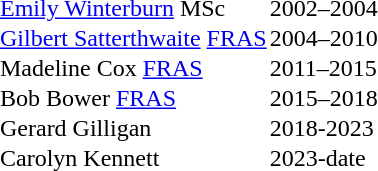<table cellpadding=0; style="text-align:left;">
<tr>
<td><a href='#'>Emily Winterburn</a> MSc</td>
<td>2002–2004</td>
</tr>
<tr>
<td><a href='#'>Gilbert Satterthwaite</a> <a href='#'>FRAS</a></td>
<td>2004–2010</td>
</tr>
<tr>
<td>Madeline Cox <a href='#'>FRAS</a></td>
<td>2011–2015</td>
</tr>
<tr>
<td>Bob Bower <a href='#'>FRAS</a></td>
<td>2015–2018</td>
</tr>
<tr>
<td>Gerard Gilligan</td>
<td>2018-2023</td>
</tr>
<tr>
<td>Carolyn Kennett</td>
<td>2023-date</td>
</tr>
</table>
